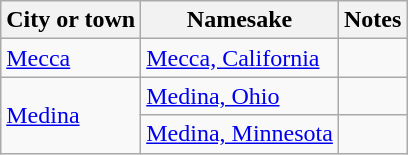<table class="wikitable">
<tr>
<th>City or town</th>
<th>Namesake</th>
<th>Notes</th>
</tr>
<tr>
<td><a href='#'>Mecca</a></td>
<td><a href='#'>Mecca, California</a></td>
<td> </td>
</tr>
<tr>
<td rowspan=2 style="text-align:centerleft"><a href='#'>Medina</a></td>
<td><a href='#'>Medina, Ohio</a></td>
<td></td>
</tr>
<tr>
<td><a href='#'>Medina, Minnesota</a></td>
</tr>
</table>
